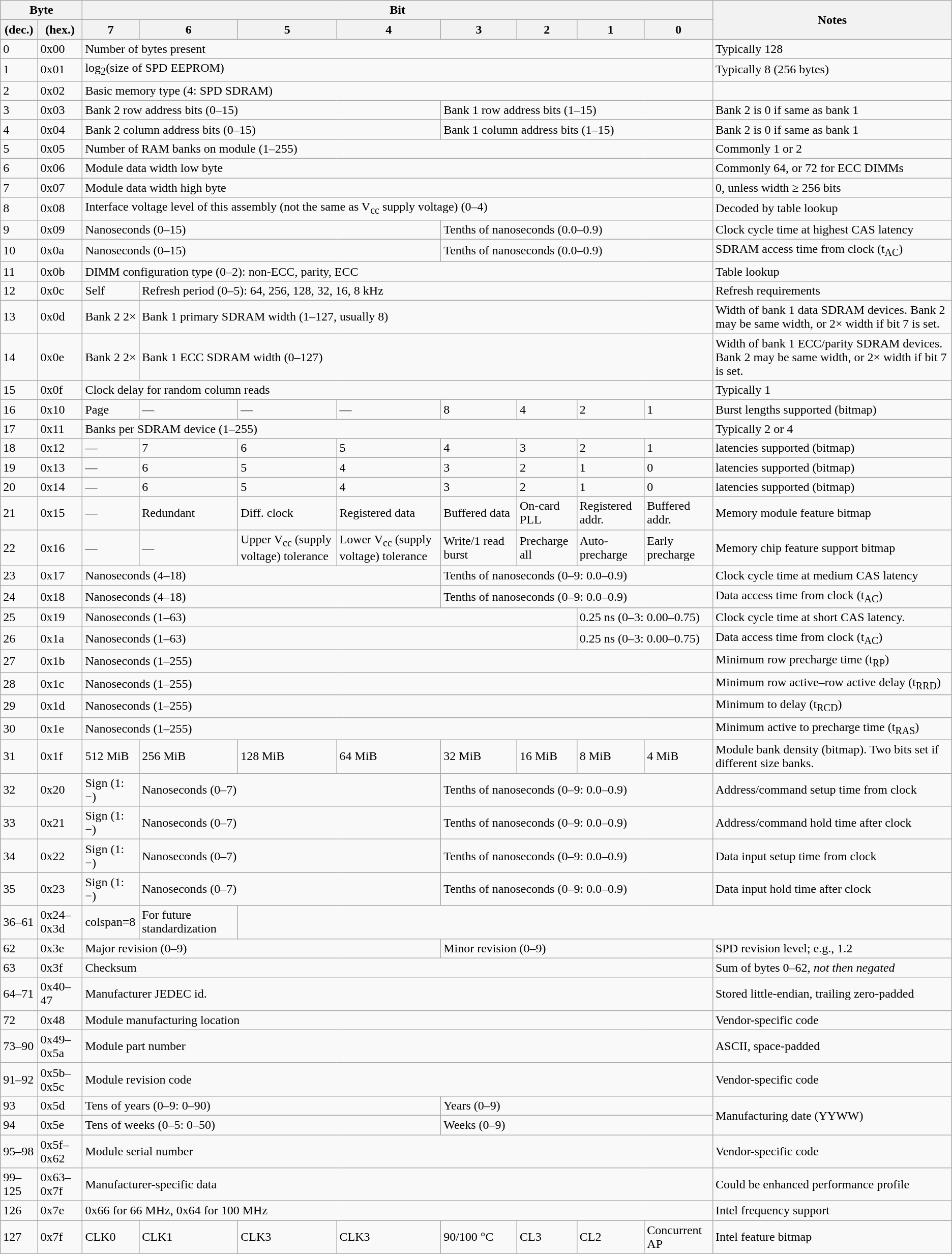<table class=wikitable>
<tr>
<th colspan=2>Byte</th>
<th colspan=8>Bit</th>
<th rowspan=2>Notes</th>
</tr>
<tr>
<th>(dec.)</th>
<th>(hex.)</th>
<th>7</th>
<th>6</th>
<th>5</th>
<th>4</th>
<th>3</th>
<th>2</th>
<th>1</th>
<th>0</th>
</tr>
<tr>
<td>0</td>
<td>0x00</td>
<td colspan=8>Number of bytes present</td>
<td>Typically 128</td>
</tr>
<tr>
<td>1</td>
<td>0x01</td>
<td colspan=8>log<sub>2</sub>(size of SPD EEPROM)</td>
<td>Typically 8 (256 bytes)</td>
</tr>
<tr>
<td>2</td>
<td>0x02</td>
<td colspan=8>Basic memory type (4: SPD SDRAM)</td>
<td></td>
</tr>
<tr>
<td>3</td>
<td>0x03</td>
<td colspan=4>Bank 2 row address bits (0–15)</td>
<td colspan=4>Bank 1 row address bits (1–15)</td>
<td>Bank 2 is 0 if same as bank 1</td>
</tr>
<tr>
<td>4</td>
<td>0x04</td>
<td colspan=4>Bank 2 column address bits (0–15)</td>
<td colspan=4>Bank 1 column address bits (1–15)</td>
<td>Bank 2 is 0 if same as bank 1</td>
</tr>
<tr>
<td>5</td>
<td>0x05</td>
<td colspan=8>Number of RAM banks on module (1–255)</td>
<td>Commonly 1 or 2</td>
</tr>
<tr>
<td>6</td>
<td>0x06</td>
<td colspan=8>Module data width low byte</td>
<td>Commonly 64, or 72 for ECC DIMMs</td>
</tr>
<tr>
<td>7</td>
<td>0x07</td>
<td colspan=8>Module data width high byte</td>
<td>0, unless width ≥ 256 bits</td>
</tr>
<tr>
<td>8</td>
<td>0x08</td>
<td colspan=8>Interface voltage level of this assembly (not the same as V<sub>cc</sub> supply voltage) (0–4)</td>
<td>Decoded by table lookup</td>
</tr>
<tr>
<td>9</td>
<td>0x09</td>
<td colspan=4>Nanoseconds (0–15)</td>
<td colspan=4>Tenths of nanoseconds (0.0–0.9)</td>
<td>Clock cycle time at highest CAS latency</td>
</tr>
<tr>
<td>10</td>
<td>0x0a</td>
<td colspan=4>Nanoseconds (0–15)</td>
<td colspan=4>Tenths of nanoseconds (0.0–0.9)</td>
<td>SDRAM access time from clock (t<sub>AC</sub>)</td>
</tr>
<tr>
<td>11</td>
<td>0x0b</td>
<td colspan=8>DIMM configuration type (0–2): non-ECC, parity, ECC</td>
<td>Table lookup</td>
</tr>
<tr>
<td>12</td>
<td>0x0c</td>
<td>Self</td>
<td colspan=7>Refresh period (0–5): 64, 256, 128, 32, 16, 8 kHz</td>
<td>Refresh requirements</td>
</tr>
<tr>
<td>13</td>
<td>0x0d</td>
<td>Bank 2 2×</td>
<td colspan=7>Bank 1 primary SDRAM width (1–127, usually 8)</td>
<td>Width of bank 1 data SDRAM devices.  Bank 2 may be same width, or 2× width if bit 7 is set.</td>
</tr>
<tr>
<td>14</td>
<td>0x0e</td>
<td>Bank 2 2×</td>
<td colspan=7>Bank 1 ECC SDRAM width (0–127)</td>
<td>Width of bank 1 ECC/parity SDRAM devices.  Bank 2 may be same width, or 2× width if bit 7 is set.</td>
</tr>
<tr>
<td>15</td>
<td>0x0f</td>
<td colspan=8>Clock delay for random column reads</td>
<td>Typically 1</td>
</tr>
<tr>
<td>16</td>
<td>0x10</td>
<td>Page</td>
<td>—</td>
<td>—</td>
<td>—</td>
<td>8</td>
<td>4</td>
<td>2</td>
<td>1</td>
<td>Burst lengths supported (bitmap)</td>
</tr>
<tr>
<td>17</td>
<td>0x11</td>
<td colspan=8>Banks per SDRAM device (1–255)</td>
<td>Typically 2 or 4</td>
</tr>
<tr>
<td>18</td>
<td>0x12</td>
<td>—</td>
<td>7</td>
<td>6</td>
<td>5</td>
<td>4</td>
<td>3</td>
<td>2</td>
<td>1</td>
<td> latencies supported (bitmap)</td>
</tr>
<tr>
<td>19</td>
<td>0x13</td>
<td>—</td>
<td>6</td>
<td>5</td>
<td>4</td>
<td>3</td>
<td>2</td>
<td>1</td>
<td>0</td>
<td> latencies supported (bitmap)</td>
</tr>
<tr>
<td>20</td>
<td>0x14</td>
<td>—</td>
<td>6</td>
<td>5</td>
<td>4</td>
<td>3</td>
<td>2</td>
<td>1</td>
<td>0</td>
<td> latencies supported (bitmap)</td>
</tr>
<tr>
<td>21</td>
<td>0x15</td>
<td>—</td>
<td>Redundant</td>
<td>Diff. clock</td>
<td>Registered data</td>
<td>Buffered data</td>
<td>On-card PLL</td>
<td>Registered addr.</td>
<td>Buffered addr.</td>
<td>Memory module feature bitmap</td>
</tr>
<tr>
<td>22</td>
<td>0x16</td>
<td>—</td>
<td>—</td>
<td>Upper V<sub>cc</sub> (supply voltage) tolerance</td>
<td>Lower V<sub>cc</sub> (supply voltage) tolerance</td>
<td>Write/1 read burst</td>
<td>Precharge all</td>
<td>Auto-precharge</td>
<td>Early  precharge</td>
<td>Memory chip feature support bitmap</td>
</tr>
<tr>
<td>23</td>
<td>0x17</td>
<td colspan=4>Nanoseconds (4–18)</td>
<td colspan=4>Tenths of nanoseconds (0–9: 0.0–0.9)</td>
<td>Clock cycle time at medium CAS latency</td>
</tr>
<tr>
<td>24</td>
<td>0x18</td>
<td colspan=4>Nanoseconds (4–18)</td>
<td colspan=4>Tenths of nanoseconds (0–9: 0.0–0.9)</td>
<td>Data access time from clock (t<sub>AC</sub>)</td>
</tr>
<tr>
<td>25</td>
<td>0x19</td>
<td colspan=6>Nanoseconds (1–63)</td>
<td colspan=2>0.25 ns (0–3: 0.00–0.75)</td>
<td>Clock cycle time at short CAS latency.</td>
</tr>
<tr>
<td>26</td>
<td>0x1a</td>
<td colspan=6>Nanoseconds (1–63)</td>
<td colspan=2>0.25 ns (0–3: 0.00–0.75)</td>
<td>Data access time from clock (t<sub>AC</sub>)</td>
</tr>
<tr>
<td>27</td>
<td>0x1b</td>
<td colspan=8>Nanoseconds (1–255)</td>
<td>Minimum row precharge time (t<sub>RP</sub>)</td>
</tr>
<tr>
<td>28</td>
<td>0x1c</td>
<td colspan=8>Nanoseconds (1–255)</td>
<td>Minimum row active–row active delay (t<sub>RRD</sub>)</td>
</tr>
<tr>
<td>29</td>
<td>0x1d</td>
<td colspan=8>Nanoseconds (1–255)</td>
<td>Minimum  to  delay (t<sub>RCD</sub>)</td>
</tr>
<tr>
<td>30</td>
<td>0x1e</td>
<td colspan=8>Nanoseconds (1–255)</td>
<td>Minimum active to precharge time (t<sub>RAS</sub>)</td>
</tr>
<tr>
<td>31</td>
<td>0x1f</td>
<td>512 MiB</td>
<td>256 MiB</td>
<td>128 MiB</td>
<td>64 MiB</td>
<td>32 MiB</td>
<td>16 MiB</td>
<td>8 MiB</td>
<td>4 MiB</td>
<td>Module bank density (bitmap).  Two bits set if different size banks.</td>
</tr>
<tr>
<td>32</td>
<td>0x20</td>
<td>Sign (1: −)</td>
<td colspan=3>Nanoseconds (0–7)</td>
<td colspan=4>Tenths of nanoseconds (0–9: 0.0–0.9)</td>
<td>Address/command setup time from clock</td>
</tr>
<tr>
<td>33</td>
<td>0x21</td>
<td>Sign (1: −)</td>
<td colspan=3>Nanoseconds (0–7)</td>
<td colspan=4>Tenths of nanoseconds (0–9: 0.0–0.9)</td>
<td>Address/command hold time after clock</td>
</tr>
<tr>
<td>34</td>
<td>0x22</td>
<td>Sign (1: −)</td>
<td colspan=3>Nanoseconds (0–7)</td>
<td colspan=4>Tenths of nanoseconds (0–9: 0.0–0.9)</td>
<td>Data input setup time from clock</td>
</tr>
<tr>
<td>35</td>
<td>0x23</td>
<td>Sign (1: −)</td>
<td colspan=3>Nanoseconds (0–7)</td>
<td colspan=4>Tenths of nanoseconds (0–9: 0.0–0.9)</td>
<td>Data input hold time after clock</td>
</tr>
<tr>
<td>36–61</td>
<td>0x24–0x3d</td>
<td>colspan=8 </td>
<td>For future standardization</td>
</tr>
<tr>
<td>62</td>
<td>0x3e</td>
<td colspan=4>Major revision (0–9)</td>
<td colspan=4>Minor revision (0–9)</td>
<td>SPD revision level; e.g., 1.2</td>
</tr>
<tr>
<td>63</td>
<td>0x3f</td>
<td colspan=8>Checksum</td>
<td>Sum of bytes 0–62, <em>not then negated</em></td>
</tr>
<tr>
<td>64–71</td>
<td>0x40–47</td>
<td colspan=8>Manufacturer JEDEC id.</td>
<td>Stored little-endian, trailing zero-padded</td>
</tr>
<tr>
<td>72</td>
<td>0x48</td>
<td colspan=8>Module manufacturing location</td>
<td>Vendor-specific code</td>
</tr>
<tr>
<td>73–90</td>
<td>0x49–0x5a</td>
<td colspan=8>Module part number</td>
<td>ASCII, space-padded</td>
</tr>
<tr>
<td>91–92</td>
<td>0x5b–0x5c</td>
<td colspan=8>Module revision code</td>
<td>Vendor-specific code</td>
</tr>
<tr>
<td>93</td>
<td>0x5d</td>
<td colspan=4>Tens of years (0–9: 0–90)</td>
<td colspan=4>Years (0–9)</td>
<td rowspan=2>Manufacturing date (YYWW)</td>
</tr>
<tr>
<td>94</td>
<td>0x5e</td>
<td colspan=4>Tens of weeks (0–5: 0–50)</td>
<td colspan=4>Weeks (0–9)</td>
</tr>
<tr>
<td>95–98</td>
<td>0x5f–0x62</td>
<td colspan=8>Module serial number</td>
<td>Vendor-specific code</td>
</tr>
<tr>
<td>99–125</td>
<td>0x63–0x7f</td>
<td colspan=8>Manufacturer-specific data</td>
<td>Could be enhanced performance profile</td>
</tr>
<tr>
<td>126</td>
<td>0x7e</td>
<td colspan=8>0x66 for 66 MHz, 0x64 for 100 MHz</td>
<td>Intel frequency support</td>
</tr>
<tr>
<td>127</td>
<td>0x7f</td>
<td>CLK0</td>
<td>CLK1</td>
<td>CLK3</td>
<td>CLK3</td>
<td>90/100 °C</td>
<td>CL3</td>
<td>CL2</td>
<td>Concurrent AP</td>
<td>Intel feature bitmap</td>
</tr>
</table>
